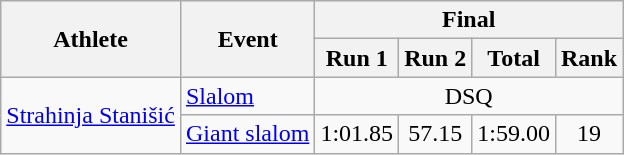<table class="wikitable">
<tr>
<th rowspan="2">Athlete</th>
<th rowspan="2">Event</th>
<th colspan="4">Final</th>
</tr>
<tr>
<th>Run 1</th>
<th>Run 2</th>
<th>Total</th>
<th>Rank</th>
</tr>
<tr>
<td rowspan=2><a href='#'>Strahinja Stanišić</a></td>
<td><a href='#'>Slalom</a></td>
<td align="center" colspan=4>DSQ</td>
</tr>
<tr>
<td><a href='#'>Giant slalom</a></td>
<td align="center">1:01.85</td>
<td align="center">57.15</td>
<td align="center">1:59.00</td>
<td align="center">19</td>
</tr>
</table>
